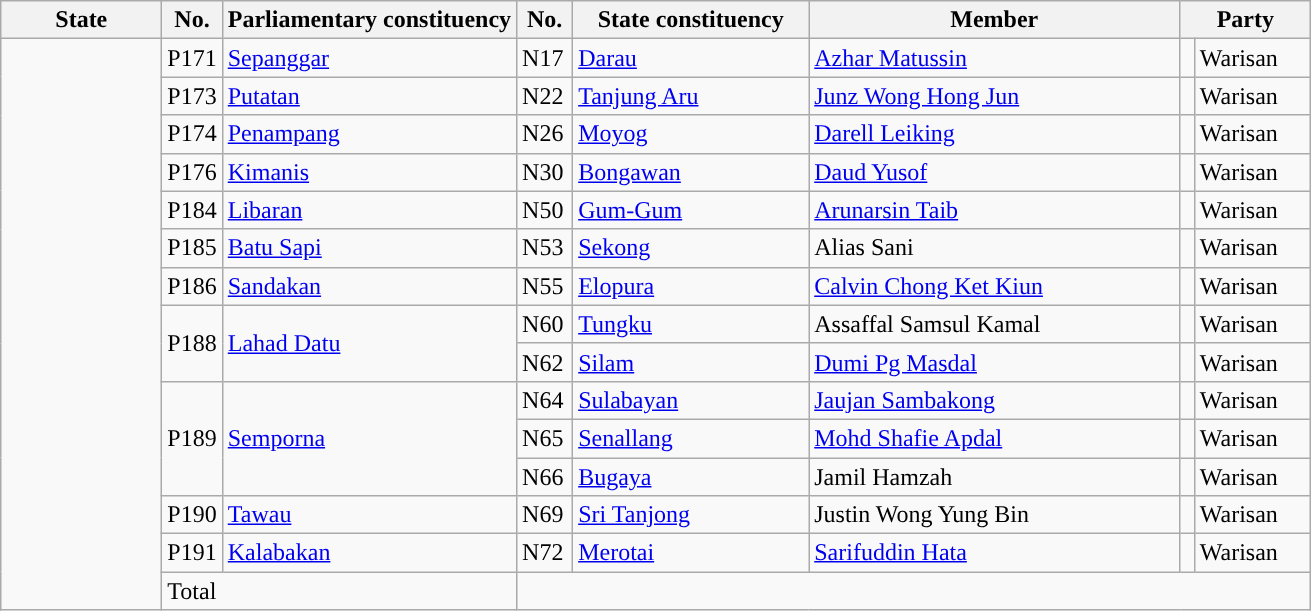<table class ="wikitable sortable">
<tr>
<th style="width:100px;">State</th>
<th>No.</th>
<th>Parliamentary constituency</th>
<th style="width:30px;">No.</th>
<th style="width:150px;">State constituency</th>
<th style="width:240px;">Member</th>
<th style="width:80px;" colspan=2>Party</th>
</tr>
<tr>
<td rowspan="15"></td>
<td>P171</td>
<td><a href='#'>Sepanggar</a></td>
<td>N17</td>
<td><a href='#'>Darau</a></td>
<td><a href='#'>Azhar Matussin</a></td>
<td></td>
<td>Warisan</td>
</tr>
<tr>
<td>P173</td>
<td><a href='#'>Putatan</a></td>
<td>N22</td>
<td><a href='#'>Tanjung Aru</a></td>
<td><a href='#'>Junz Wong Hong Jun</a></td>
<td></td>
<td>Warisan</td>
</tr>
<tr>
<td>P174</td>
<td><a href='#'>Penampang</a></td>
<td>N26</td>
<td><a href='#'>Moyog</a></td>
<td><a href='#'>Darell Leiking</a></td>
<td></td>
<td>Warisan</td>
</tr>
<tr>
<td>P176</td>
<td><a href='#'>Kimanis</a></td>
<td>N30</td>
<td><a href='#'>Bongawan</a></td>
<td><a href='#'>Daud Yusof</a></td>
<td></td>
<td>Warisan</td>
</tr>
<tr>
<td>P184</td>
<td><a href='#'>Libaran</a></td>
<td>N50</td>
<td><a href='#'>Gum-Gum</a></td>
<td><a href='#'>Arunarsin Taib</a></td>
<td></td>
<td>Warisan</td>
</tr>
<tr>
<td>P185</td>
<td><a href='#'>Batu Sapi</a></td>
<td>N53</td>
<td><a href='#'>Sekong</a></td>
<td>Alias Sani</td>
<td></td>
<td>Warisan</td>
</tr>
<tr>
<td>P186</td>
<td><a href='#'>Sandakan</a></td>
<td>N55</td>
<td><a href='#'>Elopura</a></td>
<td><a href='#'>Calvin Chong Ket Kiun</a></td>
<td></td>
<td>Warisan</td>
</tr>
<tr>
<td rowspan="2">P188</td>
<td rowspan="2"><a href='#'>Lahad Datu</a></td>
<td>N60</td>
<td><a href='#'>Tungku</a></td>
<td>Assaffal Samsul Kamal</td>
<td></td>
<td>Warisan</td>
</tr>
<tr>
<td>N62</td>
<td><a href='#'>Silam</a></td>
<td><a href='#'>Dumi Pg Masdal</a></td>
<td></td>
<td>Warisan</td>
</tr>
<tr>
<td rowspan="3">P189</td>
<td rowspan="3"><a href='#'>Semporna</a></td>
<td>N64</td>
<td><a href='#'>Sulabayan</a></td>
<td><a href='#'>Jaujan Sambakong</a></td>
<td></td>
<td>Warisan</td>
</tr>
<tr>
<td>N65</td>
<td><a href='#'>Senallang</a></td>
<td><a href='#'>Mohd Shafie Apdal</a></td>
<td></td>
<td>Warisan</td>
</tr>
<tr>
<td>N66</td>
<td><a href='#'>Bugaya</a></td>
<td>Jamil Hamzah</td>
<td></td>
<td>Warisan</td>
</tr>
<tr>
<td>P190</td>
<td><a href='#'>Tawau</a></td>
<td>N69</td>
<td><a href='#'>Sri Tanjong</a></td>
<td>Justin Wong Yung Bin</td>
<td></td>
<td>Warisan</td>
</tr>
<tr>
<td>P191</td>
<td><a href='#'>Kalabakan</a></td>
<td>N72</td>
<td><a href='#'>Merotai</a></td>
<td><a href='#'>Sarifuddin Hata</a></td>
<td></td>
<td>Warisan</td>
</tr>
<tr>
<td colspan="2">Total</td>
<td colspan="7"></td>
</tr>
</table>
